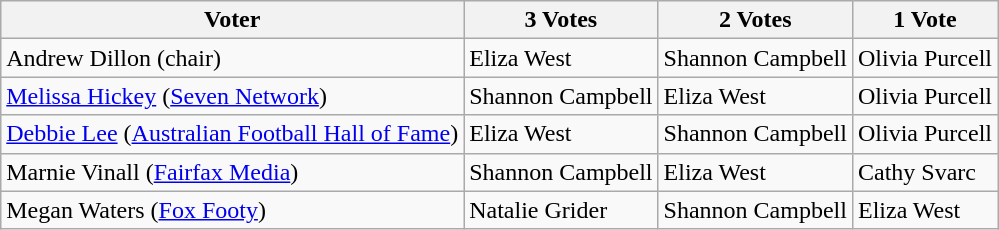<table class="wikitable">
<tr>
<th>Voter</th>
<th>3 Votes</th>
<th>2 Votes</th>
<th>1 Vote</th>
</tr>
<tr>
<td>Andrew Dillon (chair)</td>
<td>Eliza West</td>
<td>Shannon Campbell</td>
<td>Olivia Purcell</td>
</tr>
<tr>
<td><a href='#'>Melissa Hickey</a> (<a href='#'>Seven Network</a>)</td>
<td>Shannon Campbell</td>
<td>Eliza West</td>
<td>Olivia Purcell</td>
</tr>
<tr>
<td><a href='#'>Debbie Lee</a> (<a href='#'>Australian Football Hall of Fame</a>)</td>
<td>Eliza West</td>
<td>Shannon Campbell</td>
<td>Olivia Purcell</td>
</tr>
<tr>
<td>Marnie Vinall (<a href='#'>Fairfax Media</a>)</td>
<td>Shannon Campbell</td>
<td>Eliza West</td>
<td>Cathy Svarc</td>
</tr>
<tr>
<td>Megan Waters (<a href='#'>Fox Footy</a>)</td>
<td>Natalie Grider</td>
<td>Shannon Campbell</td>
<td>Eliza West</td>
</tr>
</table>
